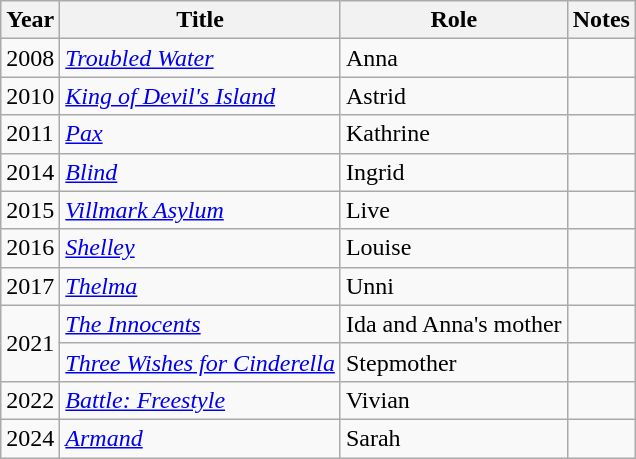<table class="wikitable sortable">
<tr>
<th>Year</th>
<th>Title</th>
<th>Role</th>
<th class="unsortable">Notes</th>
</tr>
<tr>
<td>2008</td>
<td><em><a href='#'>Troubled Water</a></em></td>
<td>Anna</td>
<td></td>
</tr>
<tr>
<td>2010</td>
<td><em><a href='#'>King of Devil's Island</a></em></td>
<td>Astrid</td>
<td></td>
</tr>
<tr>
<td>2011</td>
<td><em><a href='#'>Pax</a></em></td>
<td>Kathrine</td>
<td></td>
</tr>
<tr>
<td>2014</td>
<td><em><a href='#'>Blind</a></em></td>
<td>Ingrid</td>
<td></td>
</tr>
<tr>
<td>2015</td>
<td><em><a href='#'>Villmark Asylum</a></em></td>
<td>Live</td>
<td></td>
</tr>
<tr>
<td>2016</td>
<td><em><a href='#'>Shelley</a></em></td>
<td>Louise</td>
<td></td>
</tr>
<tr>
<td>2017</td>
<td><em><a href='#'>Thelma</a></em></td>
<td>Unni</td>
<td></td>
</tr>
<tr>
<td rowspan=2>2021</td>
<td><em><a href='#'>The Innocents</a></em></td>
<td>Ida and Anna's mother</td>
<td></td>
</tr>
<tr>
<td><em><a href='#'>Three Wishes for Cinderella</a></em></td>
<td>Stepmother</td>
<td></td>
</tr>
<tr>
<td>2022</td>
<td><em><a href='#'>Battle: Freestyle</a></em></td>
<td>Vivian</td>
<td></td>
</tr>
<tr>
<td>2024</td>
<td><em><a href='#'>Armand</a></em></td>
<td>Sarah</td>
<td></td>
</tr>
</table>
